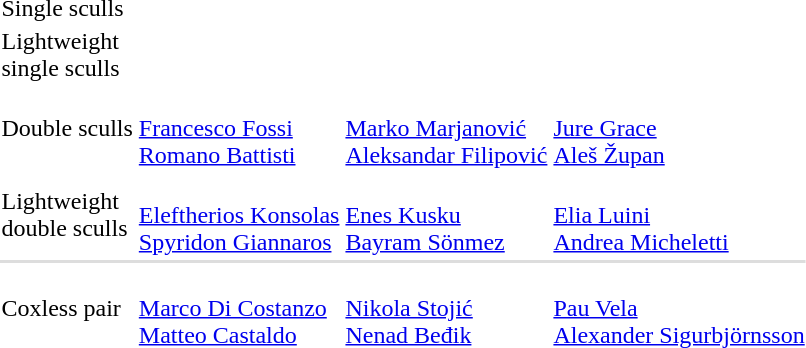<table>
<tr>
<td>Single sculls<br></td>
<td></td>
<td></td>
<td></td>
</tr>
<tr>
<td>Lightweight<br>single sculls<br></td>
<td></td>
<td></td>
<td></td>
</tr>
<tr>
<td>Double sculls<br></td>
<td><br><a href='#'>Francesco Fossi</a> <br><a href='#'>Romano Battisti</a></td>
<td><br><a href='#'>Marko Marjanović</a> <br><a href='#'>Aleksandar Filipović</a></td>
<td><br><a href='#'>Jure Grace</a> <br><a href='#'>Aleš Župan</a></td>
</tr>
<tr>
<td>Lightweight<br>double sculls<br></td>
<td><br><a href='#'>Eleftherios Konsolas</a> <br><a href='#'>Spyridon Giannaros</a></td>
<td><br><a href='#'>Enes Kusku</a> <br><a href='#'>Bayram Sönmez</a></td>
<td><br><a href='#'>Elia Luini</a> <br><a href='#'>Andrea Micheletti</a></td>
</tr>
<tr bgcolor=#DDDDDD>
<td colspan=7></td>
</tr>
<tr>
<td>Coxless pair<br></td>
<td><br><a href='#'>Marco Di Costanzo</a> <br><a href='#'>Matteo Castaldo</a></td>
<td><br><a href='#'>Nikola Stojić</a> <br><a href='#'>Nenad Beđik</a></td>
<td><br><a href='#'>Pau Vela</a> <br><a href='#'>Alexander Sigurbjörnsson</a></td>
</tr>
</table>
